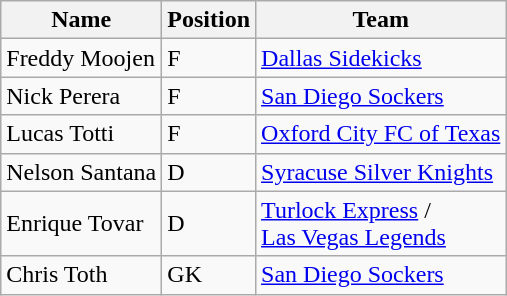<table class="wikitable">
<tr>
<th>Name</th>
<th>Position</th>
<th>Team</th>
</tr>
<tr>
<td>Freddy Moojen</td>
<td>F</td>
<td><a href='#'>Dallas Sidekicks</a></td>
</tr>
<tr>
<td>Nick Perera</td>
<td>F</td>
<td><a href='#'>San Diego Sockers</a></td>
</tr>
<tr>
<td>Lucas Totti</td>
<td>F</td>
<td><a href='#'>Oxford City FC of Texas</a></td>
</tr>
<tr>
<td>Nelson Santana</td>
<td>D</td>
<td><a href='#'>Syracuse Silver Knights</a></td>
</tr>
<tr>
<td>Enrique Tovar</td>
<td>D</td>
<td><a href='#'>Turlock Express</a> /<br><a href='#'>Las Vegas Legends</a></td>
</tr>
<tr>
<td>Chris Toth</td>
<td>GK</td>
<td><a href='#'>San Diego Sockers</a></td>
</tr>
</table>
